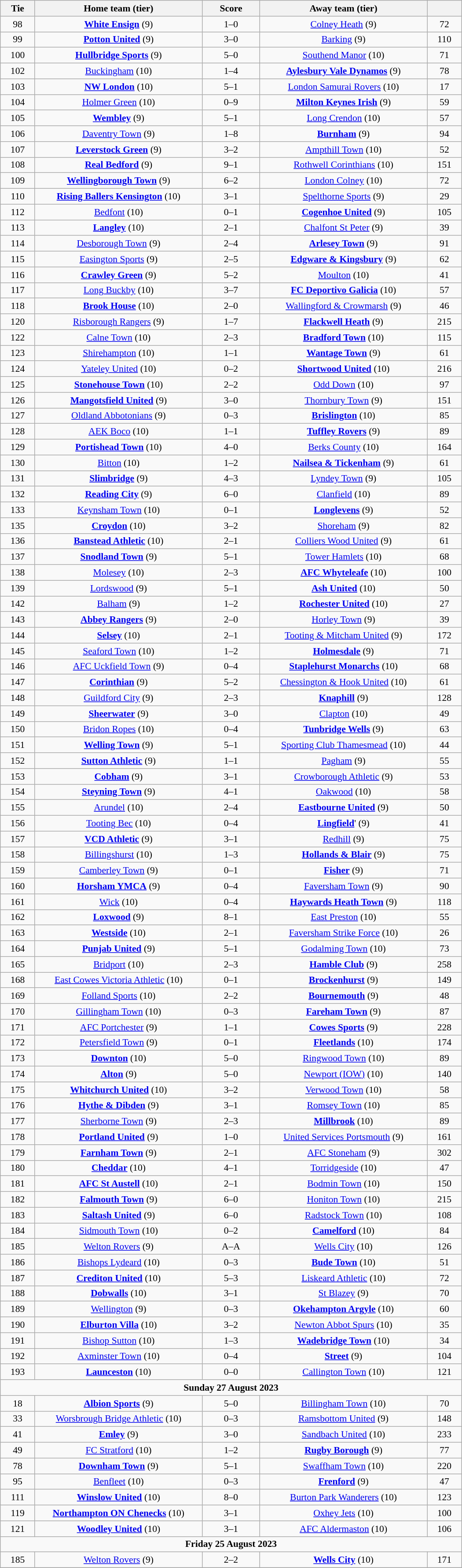<table class="wikitable" style="width:700px;text-align:center;font-size:90%">
<tr>
<th scope="col" style="width: 7.50%">Tie</th>
<th scope="col" style="width:36.25%">Home team (tier)</th>
<th scope="col" style="width:12.50%">Score</th>
<th scope="col" style="width:36.25%">Away team (tier)</th>
<th scope="col" style="width: 7.50%"></th>
</tr>
<tr>
<td>98</td>
<td><strong><a href='#'>White Ensign</a></strong> (9)</td>
<td>1–0</td>
<td><a href='#'>Colney Heath</a> (9)</td>
<td>72</td>
</tr>
<tr>
<td>99</td>
<td><strong><a href='#'>Potton United</a></strong> (9)</td>
<td>3–0</td>
<td><a href='#'>Barking</a> (9)</td>
<td>110</td>
</tr>
<tr>
<td>100</td>
<td><strong><a href='#'>Hullbridge Sports</a></strong> (9)</td>
<td>5–0</td>
<td><a href='#'>Southend Manor</a> (10)</td>
<td>71</td>
</tr>
<tr>
<td>102</td>
<td><a href='#'>Buckingham</a> (10)</td>
<td>1–4</td>
<td><strong><a href='#'>Aylesbury Vale Dynamos</a></strong> (9)</td>
<td>78</td>
</tr>
<tr>
<td>103</td>
<td><strong><a href='#'>NW London</a></strong> (10)</td>
<td>5–1</td>
<td><a href='#'>London Samurai Rovers</a> (10)</td>
<td>17</td>
</tr>
<tr>
<td>104</td>
<td><a href='#'>Holmer Green</a> (10)</td>
<td>0–9</td>
<td><strong><a href='#'>Milton Keynes Irish</a></strong> (9)</td>
<td>59</td>
</tr>
<tr>
<td>105</td>
<td><strong><a href='#'>Wembley</a></strong> (9)</td>
<td>5–1</td>
<td><a href='#'>Long Crendon</a> (10)</td>
<td>57</td>
</tr>
<tr>
<td>106</td>
<td><a href='#'>Daventry Town</a> (9)</td>
<td>1–8</td>
<td><strong><a href='#'>Burnham</a></strong> (9)</td>
<td>94</td>
</tr>
<tr>
<td>107</td>
<td><strong><a href='#'>Leverstock Green</a></strong> (9)</td>
<td>3–2</td>
<td><a href='#'>Ampthill Town</a> (10)</td>
<td>52</td>
</tr>
<tr>
<td>108</td>
<td><strong><a href='#'>Real Bedford</a></strong> (9)</td>
<td>9–1</td>
<td><a href='#'>Rothwell Corinthians</a> (10)</td>
<td>151</td>
</tr>
<tr>
<td>109</td>
<td><strong><a href='#'>Wellingborough Town</a></strong> (9)</td>
<td>6–2</td>
<td><a href='#'>London Colney</a> (10)</td>
<td>72</td>
</tr>
<tr>
<td>110</td>
<td><strong><a href='#'>Rising Ballers Kensington</a></strong> (10)</td>
<td>3–1</td>
<td><a href='#'>Spelthorne Sports</a> (9)</td>
<td>29</td>
</tr>
<tr>
<td>112</td>
<td><a href='#'>Bedfont</a> (10)</td>
<td>0–1</td>
<td><strong><a href='#'>Cogenhoe United</a></strong> (9)</td>
<td>105</td>
</tr>
<tr>
<td>113</td>
<td><strong><a href='#'>Langley</a></strong> (10)</td>
<td>2–1</td>
<td><a href='#'>Chalfont St Peter</a> (9)</td>
<td>39</td>
</tr>
<tr>
<td>114</td>
<td><a href='#'>Desborough Town</a> (9)</td>
<td>2–4</td>
<td><strong><a href='#'>Arlesey Town</a></strong> (9)</td>
<td>91</td>
</tr>
<tr>
<td>115</td>
<td><a href='#'>Easington Sports</a> (9)</td>
<td>2–5</td>
<td><strong><a href='#'>Edgware & Kingsbury</a></strong> (9)</td>
<td>62</td>
</tr>
<tr>
<td>116</td>
<td><strong><a href='#'>Crawley Green</a></strong> (9)</td>
<td>5–2</td>
<td><a href='#'>Moulton</a> (10)</td>
<td>41</td>
</tr>
<tr>
<td>117</td>
<td><a href='#'>Long Buckby</a> (10)</td>
<td>3–7</td>
<td><strong><a href='#'>FC Deportivo Galicia</a></strong> (10)</td>
<td>57</td>
</tr>
<tr>
<td>118</td>
<td><strong><a href='#'>Brook House</a></strong> (10)</td>
<td>2–0</td>
<td><a href='#'>Wallingford & Crowmarsh</a> (9)</td>
<td>46</td>
</tr>
<tr>
<td>120</td>
<td><a href='#'>Risborough Rangers</a> (9)</td>
<td>1–7</td>
<td><strong><a href='#'>Flackwell Heath</a></strong> (9)</td>
<td>215</td>
</tr>
<tr>
<td>122</td>
<td><a href='#'>Calne Town</a> (10)</td>
<td>2–3</td>
<td><strong><a href='#'>Bradford Town</a></strong> (10)</td>
<td>115</td>
</tr>
<tr>
<td>123</td>
<td><a href='#'>Shirehampton</a> (10)</td>
<td>1–1 </td>
<td><strong><a href='#'>Wantage Town</a></strong> (9)</td>
<td>61</td>
</tr>
<tr>
<td>124</td>
<td><a href='#'>Yateley United</a> (10)</td>
<td>0–2</td>
<td><strong><a href='#'>Shortwood United</a></strong> (10)</td>
<td>216</td>
</tr>
<tr>
<td>125</td>
<td><strong><a href='#'>Stonehouse Town</a></strong> (10)</td>
<td>2–2 </td>
<td><a href='#'>Odd Down</a> (10)</td>
<td>97</td>
</tr>
<tr>
<td>126</td>
<td><strong><a href='#'>Mangotsfield United</a></strong> (9)</td>
<td>3–0</td>
<td><a href='#'>Thornbury Town</a> (9)</td>
<td>151</td>
</tr>
<tr>
<td>127</td>
<td><a href='#'>Oldland Abbotonians</a> (9)</td>
<td>0–3</td>
<td><strong><a href='#'>Brislington</a></strong> (10)</td>
<td>85</td>
</tr>
<tr>
<td>128</td>
<td><a href='#'>AEK Boco</a> (10)</td>
<td>1–1 </td>
<td><strong><a href='#'>Tuffley Rovers</a></strong> (9)</td>
<td>89</td>
</tr>
<tr>
<td>129</td>
<td><strong><a href='#'>Portishead Town</a></strong> (10)</td>
<td>4–0</td>
<td><a href='#'>Berks County</a> (10)</td>
<td>164</td>
</tr>
<tr>
<td>130</td>
<td><a href='#'>Bitton</a> (10)</td>
<td>1–2</td>
<td><strong><a href='#'>Nailsea & Tickenham</a></strong> (9)</td>
<td>61</td>
</tr>
<tr>
<td>131</td>
<td><strong><a href='#'>Slimbridge</a></strong> (9)</td>
<td>4–3</td>
<td><a href='#'>Lyndey Town</a> (9)</td>
<td>105</td>
</tr>
<tr>
<td>132</td>
<td><strong><a href='#'>Reading City</a></strong> (9)</td>
<td>6–0</td>
<td><a href='#'>Clanfield</a> (10)</td>
<td>89</td>
</tr>
<tr>
<td>133</td>
<td><a href='#'>Keynsham Town</a> (10)</td>
<td>0–1</td>
<td><strong><a href='#'>Longlevens</a></strong> (9)</td>
<td>52</td>
</tr>
<tr>
<td>135</td>
<td><strong><a href='#'>Croydon</a></strong> (10)</td>
<td>3–2</td>
<td><a href='#'>Shoreham</a> (9)</td>
<td>82</td>
</tr>
<tr>
<td>136</td>
<td><strong><a href='#'>Banstead Athletic</a></strong> (10)</td>
<td>2–1</td>
<td><a href='#'>Colliers Wood United</a> (9)</td>
<td>61</td>
</tr>
<tr>
<td>137</td>
<td><strong><a href='#'>Snodland Town</a></strong> (9)</td>
<td>5–1</td>
<td><a href='#'>Tower Hamlets</a> (10)</td>
<td>68</td>
</tr>
<tr>
<td>138</td>
<td><a href='#'>Molesey</a> (10)</td>
<td>2–3</td>
<td><strong><a href='#'>AFC Whyteleafe</a></strong> (10)</td>
<td>100</td>
</tr>
<tr>
<td>139</td>
<td><a href='#'>Lordswood</a> (9)</td>
<td>5–1</td>
<td><strong><a href='#'>Ash United</a></strong> (10)</td>
<td>50</td>
</tr>
<tr>
<td>142</td>
<td><a href='#'>Balham</a> (9)</td>
<td>1–2</td>
<td><strong><a href='#'>Rochester United</a></strong> (10)</td>
<td>27</td>
</tr>
<tr>
<td>143</td>
<td><strong><a href='#'>Abbey Rangers</a></strong> (9)</td>
<td>2–0</td>
<td><a href='#'>Horley Town</a> (9)</td>
<td>39</td>
</tr>
<tr>
<td>144</td>
<td><strong><a href='#'>Selsey</a></strong> (10)</td>
<td>2–1</td>
<td><a href='#'>Tooting & Mitcham United</a> (9)</td>
<td>172</td>
</tr>
<tr>
<td>145</td>
<td><a href='#'>Seaford Town</a> (10)</td>
<td>1–2</td>
<td><strong><a href='#'>Holmesdale</a></strong> (9)</td>
<td>71</td>
</tr>
<tr>
<td>146</td>
<td><a href='#'>AFC Uckfield Town</a> (9)</td>
<td>0–4</td>
<td><strong><a href='#'>Staplehurst Monarchs</a></strong> (10)</td>
<td>68</td>
</tr>
<tr>
<td>147</td>
<td><strong><a href='#'>Corinthian</a></strong> (9)</td>
<td>5–2</td>
<td><a href='#'>Chessington & Hook United</a> (10)</td>
<td>61</td>
</tr>
<tr>
<td>148</td>
<td><a href='#'>Guildford City</a> (9)</td>
<td>2–3</td>
<td><strong><a href='#'>Knaphill</a></strong> (9)</td>
<td>128</td>
</tr>
<tr>
<td>149</td>
<td><strong><a href='#'>Sheerwater</a></strong> (9)</td>
<td>3–0</td>
<td><a href='#'>Clapton</a> (10)</td>
<td>49</td>
</tr>
<tr>
<td>150</td>
<td><a href='#'>Bridon Ropes</a> (10)</td>
<td>0–4</td>
<td><strong><a href='#'>Tunbridge Wells</a></strong> (9)</td>
<td>63</td>
</tr>
<tr>
<td>151</td>
<td><strong><a href='#'>Welling Town</a></strong> (9)</td>
<td>5–1</td>
<td><a href='#'>Sporting Club Thamesmead</a> (10)</td>
<td>44</td>
</tr>
<tr (p)>
<td>152</td>
<td><strong><a href='#'>Sutton Athletic</a></strong> (9)</td>
<td>1–1 </td>
<td><a href='#'>Pagham</a> (9)</td>
<td>55</td>
</tr>
<tr>
<td>153</td>
<td><strong><a href='#'>Cobham</a></strong> (9)</td>
<td>3–1</td>
<td><a href='#'>Crowborough Athletic</a> (9)</td>
<td>53</td>
</tr>
<tr>
<td>154</td>
<td><strong><a href='#'>Steyning Town</a></strong> (9)</td>
<td>4–1</td>
<td><a href='#'>Oakwood</a> (10)</td>
<td>58</td>
</tr>
<tr>
<td>155</td>
<td><a href='#'>Arundel</a> (10)</td>
<td>2–4</td>
<td><strong><a href='#'>Eastbourne United</a></strong> (9)</td>
<td>50</td>
</tr>
<tr>
<td>156</td>
<td><a href='#'>Tooting Bec</a> (10)</td>
<td>0–4</td>
<td><strong><a href='#'>Lingfield</a></strong>' (9)</td>
<td>41</td>
</tr>
<tr>
<td>157</td>
<td><strong><a href='#'>VCD Athletic</a></strong> (9)</td>
<td>3–1</td>
<td><a href='#'>Redhill</a> (9)</td>
<td>75</td>
</tr>
<tr>
<td>158</td>
<td><a href='#'>Billingshurst</a> (10)</td>
<td>1–3</td>
<td><strong><a href='#'>Hollands & Blair</a></strong> (9)</td>
<td>75</td>
</tr>
<tr>
<td>159</td>
<td><a href='#'>Camberley Town</a> (9)</td>
<td>0–1</td>
<td><strong><a href='#'>Fisher</a></strong> (9)</td>
<td>71</td>
</tr>
<tr>
<td>160</td>
<td><strong><a href='#'>Horsham YMCA</a></strong> (9)</td>
<td>0–4</td>
<td><a href='#'>Faversham Town</a> (9)</td>
<td>90</td>
</tr>
<tr>
<td>161</td>
<td><a href='#'>Wick</a> (10)</td>
<td>0–4</td>
<td><strong><a href='#'>Haywards Heath Town</a></strong> (9)</td>
<td>118</td>
</tr>
<tr>
<td>162</td>
<td><strong><a href='#'>Loxwood</a></strong> (9)</td>
<td>8–1</td>
<td><a href='#'>East Preston</a> (10)</td>
<td>55</td>
</tr>
<tr>
<td>163</td>
<td><strong><a href='#'>Westside</a></strong> (10)</td>
<td>2–1</td>
<td><a href='#'>Faversham Strike Force</a> (10)</td>
<td>26</td>
</tr>
<tr>
<td>164</td>
<td><strong><a href='#'>Punjab United</a></strong> (9)</td>
<td>5–1</td>
<td><a href='#'>Godalming Town</a> (10)</td>
<td>73</td>
</tr>
<tr>
<td>165</td>
<td><a href='#'>Bridport</a> (10)</td>
<td>2–3</td>
<td><strong><a href='#'>Hamble Club</a></strong> (9)</td>
<td>258</td>
</tr>
<tr>
<td>168</td>
<td><a href='#'>East Cowes Victoria Athletic</a> (10)</td>
<td>0–1</td>
<td><strong><a href='#'>Brockenhurst</a></strong> (9)</td>
<td>149</td>
</tr>
<tr>
<td>169</td>
<td><a href='#'>Folland Sports</a> (10)</td>
<td>2–2 </td>
<td><strong><a href='#'>Bournemouth</a></strong> (9)</td>
<td>48</td>
</tr>
<tr>
<td>170</td>
<td><a href='#'>Gillingham Town</a> (10)</td>
<td>0–3</td>
<td><strong><a href='#'>Fareham Town</a></strong> (9)</td>
<td>87</td>
</tr>
<tr>
<td>171</td>
<td><a href='#'>AFC Portchester</a> (9)</td>
<td>1–1 </td>
<td><strong><a href='#'>Cowes Sports</a></strong> (9)</td>
<td>228</td>
</tr>
<tr>
<td>172</td>
<td><a href='#'>Petersfield Town</a> (9)</td>
<td>0–1</td>
<td><strong><a href='#'>Fleetlands</a></strong> (10)</td>
<td>174</td>
</tr>
<tr>
<td>173</td>
<td><strong><a href='#'>Downton</a></strong> (10)</td>
<td>5–0</td>
<td><a href='#'>Ringwood Town</a> (10)</td>
<td>89</td>
</tr>
<tr>
<td>174</td>
<td><strong><a href='#'>Alton</a></strong> (9)</td>
<td>5–0</td>
<td><a href='#'>Newport (IOW)</a> (10)</td>
<td>140</td>
</tr>
<tr>
<td>175</td>
<td><strong><a href='#'>Whitchurch United</a></strong> (10)</td>
<td>3–2</td>
<td><a href='#'>Verwood Town</a> (10)</td>
<td>58</td>
</tr>
<tr>
<td>176</td>
<td><strong><a href='#'>Hythe & Dibden</a></strong> (9)</td>
<td>3–1</td>
<td><a href='#'>Romsey Town</a> (10)</td>
<td>85</td>
</tr>
<tr>
<td>177</td>
<td><a href='#'>Sherborne Town</a> (9)</td>
<td>2–3</td>
<td><strong><a href='#'>Millbrook</a></strong> (10)</td>
<td>89</td>
</tr>
<tr>
<td>178</td>
<td><strong><a href='#'>Portland United</a></strong> (9)</td>
<td>1–0</td>
<td><a href='#'>United Services Portsmouth</a> (9)</td>
<td>161</td>
</tr>
<tr>
<td>179</td>
<td><strong><a href='#'>Farnham Town</a></strong> (9)</td>
<td>2–1</td>
<td><a href='#'>AFC Stoneham</a> (9)</td>
<td>302</td>
</tr>
<tr>
<td>180</td>
<td><strong><a href='#'>Cheddar</a></strong> (10)</td>
<td>4–1</td>
<td><a href='#'>Torridgeside</a> (10)</td>
<td>47</td>
</tr>
<tr>
<td>181</td>
<td><strong><a href='#'>AFC St Austell</a></strong> (10)</td>
<td>2–1</td>
<td><a href='#'>Bodmin Town</a> (10)</td>
<td>150</td>
</tr>
<tr>
<td>182</td>
<td><strong><a href='#'>Falmouth Town</a></strong> (9)</td>
<td>6–0</td>
<td><a href='#'>Honiton Town</a> (10)</td>
<td>215</td>
</tr>
<tr>
<td>183</td>
<td><strong><a href='#'>Saltash United</a></strong> (9)</td>
<td>6–0</td>
<td><a href='#'>Radstock Town</a> (10)</td>
<td>108</td>
</tr>
<tr>
<td>184</td>
<td><a href='#'>Sidmouth Town</a> (10)</td>
<td>0–2</td>
<td><strong><a href='#'>Camelford</a></strong> (10)</td>
<td>84</td>
</tr>
<tr>
<td>185</td>
<td><a href='#'>Welton Rovers</a> (9)</td>
<td>A–A</td>
<td><a href='#'>Wells City</a> (10)</td>
<td>126</td>
</tr>
<tr>
<td>186</td>
<td><a href='#'>Bishops Lydeard</a> (10)</td>
<td>0–3</td>
<td><strong><a href='#'>Bude Town</a></strong> (10)</td>
<td>51</td>
</tr>
<tr>
<td>187</td>
<td><strong><a href='#'>Crediton United</a></strong> (10)</td>
<td>5–3</td>
<td><a href='#'>Liskeard Athletic</a> (10)</td>
<td>72</td>
</tr>
<tr>
<td>188</td>
<td><strong><a href='#'>Dobwalls</a></strong> (10)</td>
<td>3–1</td>
<td><a href='#'>St Blazey</a> (9)</td>
<td>70</td>
</tr>
<tr>
<td>189</td>
<td><a href='#'>Wellington</a> (9)</td>
<td>0–3</td>
<td><strong><a href='#'>Okehampton Argyle</a></strong> (10)</td>
<td>60</td>
</tr>
<tr>
<td>190</td>
<td><strong><a href='#'>Elburton Villa</a></strong> (10)</td>
<td>3–2</td>
<td><a href='#'>Newton Abbot Spurs</a> (10)</td>
<td>35</td>
</tr>
<tr>
<td>191</td>
<td><a href='#'>Bishop Sutton</a> (10)</td>
<td>1–3</td>
<td><strong><a href='#'>Wadebridge Town</a></strong> (10)</td>
<td>34</td>
</tr>
<tr>
<td>192</td>
<td><a href='#'>Axminster Town</a> (10)</td>
<td>0–4</td>
<td><strong><a href='#'>Street</a></strong> (9)</td>
<td>104</td>
</tr>
<tr>
<td>193</td>
<td><strong><a href='#'>Launceston</a></strong> (10)</td>
<td>0–0 </td>
<td><a href='#'>Callington Town</a> (10)</td>
<td>121</td>
</tr>
<tr>
<td colspan="5"><strong>Sunday 27 August 2023</strong></td>
</tr>
<tr>
<td>18</td>
<td><strong><a href='#'>Albion Sports</a></strong> (9)</td>
<td>5–0</td>
<td><a href='#'>Billingham Town</a> (10)</td>
<td>70</td>
</tr>
<tr>
<td>33</td>
<td><a href='#'>Worsbrough Bridge Athletic</a> (10)</td>
<td>0–3</td>
<td><a href='#'>Ramsbottom United</a> (9)</td>
<td>148</td>
</tr>
<tr>
<td>41</td>
<td><strong><a href='#'>Emley</a></strong> (9)</td>
<td>3–0</td>
<td><a href='#'>Sandbach United</a> (10)</td>
<td>233</td>
</tr>
<tr>
<td>49</td>
<td><a href='#'>FC Stratford</a> (10)</td>
<td>1–2</td>
<td><strong><a href='#'>Rugby Borough</a></strong> (9)</td>
<td>77</td>
</tr>
<tr>
<td>78</td>
<td><strong><a href='#'>Downham Town</a></strong> (9)</td>
<td>5–1</td>
<td><a href='#'>Swaffham Town</a> (10)</td>
<td>220</td>
</tr>
<tr>
<td>95</td>
<td><a href='#'>Benfleet</a> (10)</td>
<td>0–3</td>
<td><strong><a href='#'>Frenford</a></strong> (9)</td>
<td>47</td>
</tr>
<tr>
<td>111</td>
<td><strong><a href='#'>Winslow United</a></strong> (10)</td>
<td>8–0</td>
<td><a href='#'>Burton Park Wanderers</a> (10)</td>
<td>123</td>
</tr>
<tr>
<td>119</td>
<td><strong><a href='#'>Northampton ON Chenecks</a></strong> (10)</td>
<td>3–1</td>
<td><a href='#'>Oxhey Jets</a> (10)</td>
<td>100</td>
</tr>
<tr>
<td>121</td>
<td><strong><a href='#'>Woodley United</a></strong> (10)</td>
<td>3–1</td>
<td><a href='#'>AFC Aldermaston</a> (10)</td>
<td>106</td>
</tr>
<tr>
<td colspan="5"><strong>Friday 25 August 2023</strong></td>
</tr>
<tr>
<td>185</td>
<td><a href='#'>Welton Rovers</a> (9)</td>
<td>2–2 </td>
<td><strong><a href='#'>Wells City</a></strong> (10)</td>
<td>171</td>
</tr>
<tr>
</tr>
</table>
